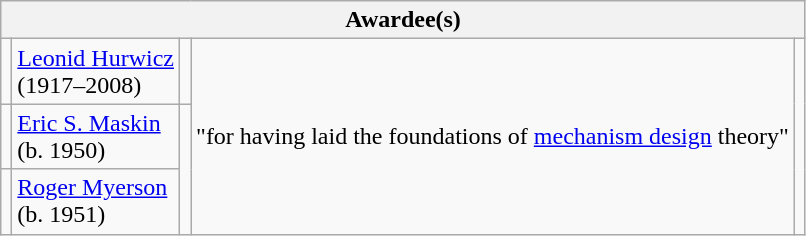<table class="wikitable">
<tr>
<th colspan="5">Awardee(s)</th>
</tr>
<tr>
<td></td>
<td><a href='#'>Leonid Hurwicz</a><br>(1917–2008)</td>
<td><br></td>
<td rowspan="3">"for having laid the foundations of <a href='#'>mechanism design</a> theory"</td>
<td rowspan="3"></td>
</tr>
<tr>
<td></td>
<td><a href='#'>Eric S. Maskin</a><br>(b. 1950)</td>
<td rowspan="2"></td>
</tr>
<tr>
<td></td>
<td><a href='#'>Roger Myerson</a><br>(b. 1951)</td>
</tr>
</table>
